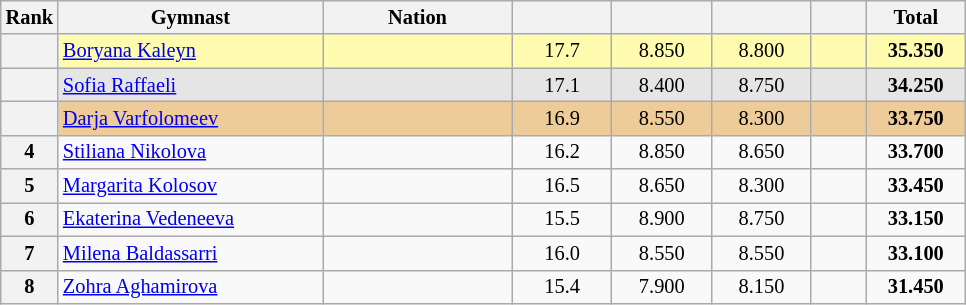<table class="wikitable sortable" style="text-align:center; font-size:85%">
<tr>
<th scope="col" style="width:20px;">Rank</th>
<th ! scope="col" style="width:170px;">Gymnast</th>
<th ! scope="col" style="width:120px;">Nation</th>
<th ! scope="col" style="width:60px;"></th>
<th ! scope="col" style="width:60px;"></th>
<th ! scope="col" style="width:60px;"></th>
<th ! scope="col" style="width:30px;"></th>
<th ! scope="col" style="width:60px;">Total</th>
</tr>
<tr bgcolor=fffcaf>
<th scope=row></th>
<td align=left><a href='#'>Boryana Kaleyn</a></td>
<td style="text-align:left;"></td>
<td>17.7</td>
<td>8.850</td>
<td>8.800</td>
<td></td>
<td><strong>35.350</strong></td>
</tr>
<tr bgcolor=e5e5e5>
<th scope=row></th>
<td align=left><a href='#'>Sofia Raffaeli</a></td>
<td style="text-align:left;"></td>
<td>17.1</td>
<td>8.400</td>
<td>8.750</td>
<td></td>
<td><strong>34.250</strong></td>
</tr>
<tr bgcolor=eecc99>
<th scope=row></th>
<td align=left><a href='#'>Darja Varfolomeev</a></td>
<td style="text-align:left;"></td>
<td>16.9</td>
<td>8.550</td>
<td>8.300</td>
<td></td>
<td><strong>33.750</strong></td>
</tr>
<tr>
<th scope=row>4</th>
<td align=left><a href='#'>Stiliana Nikolova</a></td>
<td style="text-align:left;"></td>
<td>16.2</td>
<td>8.850</td>
<td>8.650</td>
<td></td>
<td><strong>33.700</strong></td>
</tr>
<tr>
<th scope=row>5</th>
<td align=left><a href='#'>Margarita Kolosov</a></td>
<td style="text-align:left;"></td>
<td>16.5</td>
<td>8.650</td>
<td>8.300</td>
<td></td>
<td><strong>33.450</strong></td>
</tr>
<tr>
<th scope=row>6</th>
<td align=left><a href='#'>Ekaterina Vedeneeva</a></td>
<td style="text-align:left;"></td>
<td>15.5</td>
<td>8.900</td>
<td>8.750</td>
<td></td>
<td><strong>33.150</strong></td>
</tr>
<tr>
<th scope=row>7</th>
<td align=left><a href='#'>Milena Baldassarri</a></td>
<td style="text-align:left;"></td>
<td>16.0</td>
<td>8.550</td>
<td>8.550</td>
<td></td>
<td><strong>33.100</strong></td>
</tr>
<tr>
<th scope=row>8</th>
<td align=left><a href='#'>Zohra Aghamirova</a></td>
<td style="text-align:left;"></td>
<td>15.4</td>
<td>7.900</td>
<td>8.150</td>
<td></td>
<td><strong>31.450</strong></td>
</tr>
</table>
